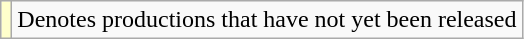<table class="wikitable">
<tr>
<td style="background:#FFFFCC;"></td>
<td>Denotes productions that have not yet been released</td>
</tr>
</table>
